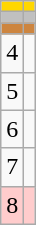<table class="wikitable">
<tr style="background:gold;">
<td align=center></td>
<td></td>
</tr>
<tr style="background:silver;">
<td align=center></td>
<td></td>
</tr>
<tr style="background:peru;">
<td align=center></td>
<td></td>
</tr>
<tr>
<td align=center>4</td>
<td></td>
</tr>
<tr>
<td align=center>5</td>
<td></td>
</tr>
<tr>
<td align=center>6</td>
<td></td>
</tr>
<tr>
<td align=center>7</td>
<td></td>
</tr>
<tr style="background:#fcc;">
<td align=center>8</td>
<td></td>
</tr>
</table>
